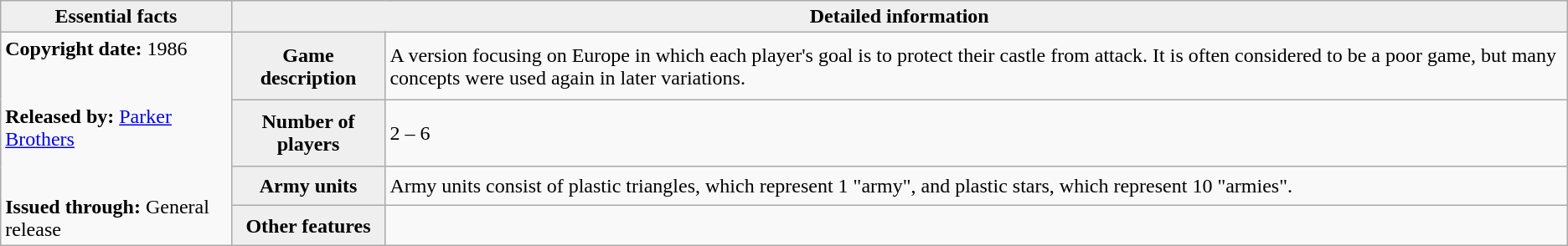<table class="wikitable">
<tr>
<th style="background:#efefef;">Essential facts</th>
<th style="background:#efefef;" colspan=2>Detailed information</th>
</tr>
<tr>
<td rowspan=4><strong>Copyright date:</strong> 1986 <br><br><br> <strong>Released by:</strong> <a href='#'>Parker Brothers</a> <br><br><br> <strong>Issued through:</strong> General release</td>
<th style="background:#efefef;">Game description</th>
<td>A version focusing on Europe in which each player's goal is to protect their castle from attack. It is often considered to be a poor game, but many concepts were used again in later variations.</td>
</tr>
<tr>
<th style="background:#efefef;">Number of players</th>
<td>2 – 6</td>
</tr>
<tr>
<th style="background:#efefef;">Army units</th>
<td>Army units consist of plastic triangles, which represent 1 "army", and plastic stars, which represent 10 "armies".</td>
</tr>
<tr>
<th style="background:#efefef;">Other features</th>
<td></td>
</tr>
</table>
